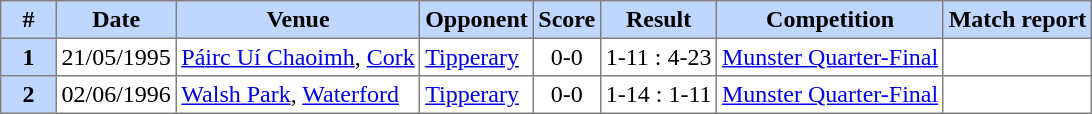<table border=1 cellpadding=3 style="margin-left:1em; color: black; border-collapse: collapse;">
<tr align="center" bgcolor="BFD7FF">
<th width=30 style="text-align: center;">#</th>
<th>Date</th>
<th>Venue</th>
<th>Opponent</th>
<th>Score</th>
<th>Result</th>
<th>Competition</th>
<th>Match report</th>
</tr>
<tr>
<th style="text-align: center;" bgcolor="BFD7FF">1</th>
<td>21/05/1995</td>
<td><a href='#'>Páirc Uí Chaoimh</a>, <a href='#'>Cork</a></td>
<td><a href='#'>Tipperary</a></td>
<td style="text-align: center;">0-0</td>
<td>1-11 : 4-23</td>
<td><a href='#'>Munster Quarter-Final</a></td>
<td></td>
</tr>
<tr>
<th style="text-align: center;" bgcolor="BFD7FF">2</th>
<td>02/06/1996</td>
<td><a href='#'>Walsh Park</a>, <a href='#'>Waterford</a></td>
<td><a href='#'>Tipperary</a></td>
<td style="text-align: center;">0-0</td>
<td>1-14 : 1-11</td>
<td><a href='#'>Munster Quarter-Final</a></td>
<td></td>
</tr>
</table>
